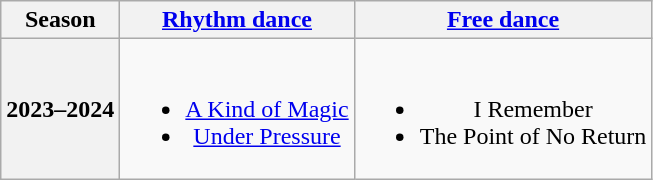<table class=wikitable style=text-align:center>
<tr>
<th>Season</th>
<th><a href='#'>Rhythm dance</a></th>
<th><a href='#'>Free dance</a></th>
</tr>
<tr>
<th>2023–2024<br></th>
<td><br><ul><li><a href='#'>A Kind of Magic</a></li><li><a href='#'>Under Pressure</a> <br> </li></ul></td>
<td><br><ul><li>I Remember</li><li>The Point of No Return <br> </li></ul></td>
</tr>
</table>
